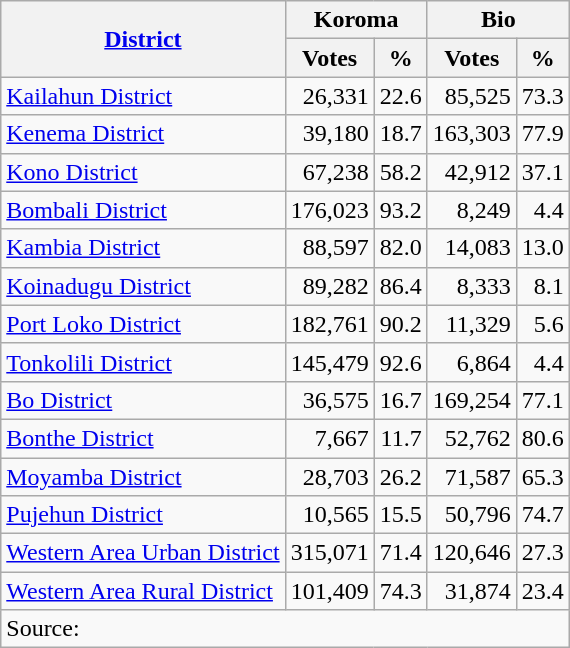<table class="wikitable sortable" style="text-align:right">
<tr>
<th rowspan=2><a href='#'>District</a></th>
<th colspan=2>Koroma</th>
<th colspan=2>Bio</th>
</tr>
<tr>
<th>Votes</th>
<th>%</th>
<th>Votes</th>
<th>%</th>
</tr>
<tr>
<td align=left><a href='#'>Kailahun District</a></td>
<td>26,331</td>
<td>22.6</td>
<td>85,525</td>
<td>73.3</td>
</tr>
<tr>
<td align=left><a href='#'>Kenema District</a></td>
<td>39,180</td>
<td>18.7</td>
<td>163,303</td>
<td>77.9</td>
</tr>
<tr>
<td align=left><a href='#'>Kono District</a></td>
<td>67,238</td>
<td>58.2</td>
<td>42,912</td>
<td>37.1</td>
</tr>
<tr>
<td align=left><a href='#'>Bombali District</a></td>
<td>176,023</td>
<td>93.2</td>
<td>8,249</td>
<td>4.4</td>
</tr>
<tr>
<td align=left><a href='#'>Kambia District</a></td>
<td>88,597</td>
<td>82.0</td>
<td>14,083</td>
<td>13.0</td>
</tr>
<tr>
<td align=left><a href='#'>Koinadugu District</a></td>
<td>89,282</td>
<td>86.4</td>
<td>8,333</td>
<td>8.1</td>
</tr>
<tr>
<td align=left><a href='#'>Port Loko District</a></td>
<td>182,761</td>
<td>90.2</td>
<td>11,329</td>
<td>5.6</td>
</tr>
<tr>
<td align=left><a href='#'>Tonkolili District</a></td>
<td>145,479</td>
<td>92.6</td>
<td>6,864</td>
<td>4.4</td>
</tr>
<tr>
<td align=left><a href='#'>Bo District</a></td>
<td>36,575</td>
<td>16.7</td>
<td>169,254</td>
<td>77.1</td>
</tr>
<tr>
<td align=left><a href='#'>Bonthe District</a></td>
<td>7,667</td>
<td>11.7</td>
<td>52,762</td>
<td>80.6</td>
</tr>
<tr>
<td align=left><a href='#'>Moyamba District</a></td>
<td>28,703</td>
<td>26.2</td>
<td>71,587</td>
<td>65.3</td>
</tr>
<tr>
<td align=left><a href='#'>Pujehun District</a></td>
<td>10,565</td>
<td>15.5</td>
<td>50,796</td>
<td>74.7</td>
</tr>
<tr>
<td align=left><a href='#'>Western Area Urban District</a></td>
<td>315,071</td>
<td>71.4</td>
<td>120,646</td>
<td>27.3</td>
</tr>
<tr>
<td align=left><a href='#'>Western Area Rural District</a></td>
<td>101,409</td>
<td>74.3</td>
<td>31,874</td>
<td>23.4</td>
</tr>
<tr>
<td align=left colspan=9>Source: </td>
</tr>
</table>
